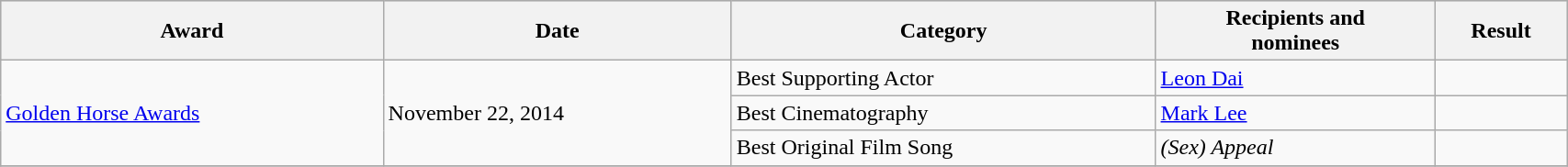<table class="wikitable sortable" width="90%">
<tr style="background:#ccc; text-align:center;">
<th>Award</th>
<th>Date</th>
<th>Category</th>
<th>Recipients and <br>nominees</th>
<th>Result</th>
</tr>
<tr>
<td rowspan="3"><a href='#'>Golden Horse Awards</a></td>
<td rowspan="3">November 22, 2014</td>
<td>Best Supporting Actor</td>
<td><a href='#'>Leon Dai</a></td>
<td></td>
</tr>
<tr>
<td>Best Cinematography</td>
<td><a href='#'>Mark Lee</a></td>
<td></td>
</tr>
<tr>
<td>Best Original Film Song</td>
<td><em>(Sex) Appeal</em></td>
<td></td>
</tr>
<tr>
</tr>
</table>
